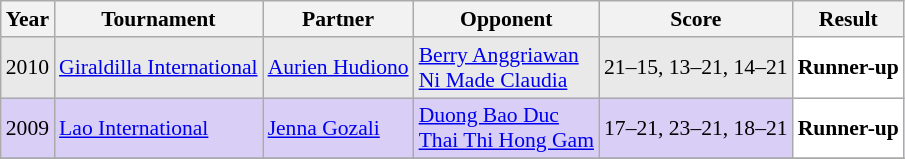<table class="sortable wikitable" style="font-size: 90%;">
<tr>
<th>Year</th>
<th>Tournament</th>
<th>Partner</th>
<th>Opponent</th>
<th>Score</th>
<th>Result</th>
</tr>
<tr style="background:#E9E9E9">
<td align="center">2010</td>
<td align="left"><a href='#'>Giraldilla International</a></td>
<td align="left"> <a href='#'>Aurien Hudiono</a></td>
<td align="left"> <a href='#'>Berry Anggriawan</a> <br>  <a href='#'>Ni Made Claudia</a></td>
<td align="left">21–15, 13–21, 14–21</td>
<td style="text-align: left; background:white"> <strong>Runner-up</strong></td>
</tr>
<tr style="background:#D8CEF6">
<td align="center">2009</td>
<td align="left"><a href='#'>Lao International</a></td>
<td align="left"> <a href='#'>Jenna Gozali</a></td>
<td align="left"> <a href='#'>Duong Bao Duc</a> <br>  <a href='#'>Thai Thi Hong Gam</a></td>
<td align="left">17–21, 23–21, 18–21</td>
<td style="text-align: left; background:white"> <strong>Runner-up</strong></td>
</tr>
<tr>
</tr>
</table>
